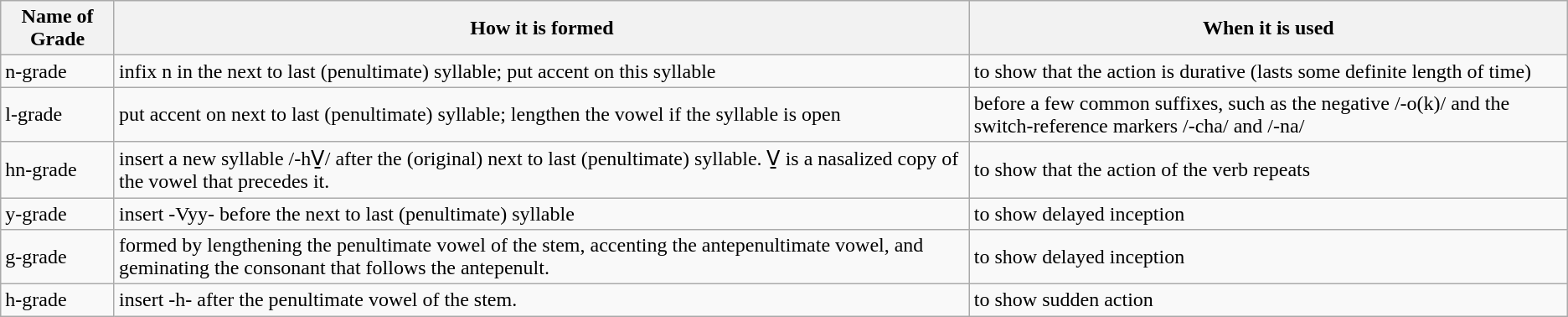<table class="wikitable">
<tr>
<th>Name of Grade</th>
<th>How it is formed</th>
<th>When it is used</th>
</tr>
<tr>
<td>n-grade</td>
<td>infix n in the next to last (penultimate) syllable; put accent on this syllable</td>
<td>to show that the action is durative (lasts some definite length of time)</td>
</tr>
<tr>
<td>l-grade</td>
<td>put accent on next to last (penultimate) syllable; lengthen the vowel if the syllable is open</td>
<td>before a few common suffixes, such as the negative /-o(k)/ and the switch-reference markers /-cha/ and /-na/</td>
</tr>
<tr>
<td>hn-grade</td>
<td>insert a new syllable /-hV̱/ after the (original) next to last (penultimate) syllable. V̱ is a nasalized copy of the vowel that precedes it.</td>
<td>to show that the action of the verb repeats</td>
</tr>
<tr>
<td>y-grade</td>
<td>insert -Vyy- before the next to last (penultimate) syllable</td>
<td>to show delayed inception</td>
</tr>
<tr>
<td>g-grade</td>
<td>formed by lengthening the penultimate vowel of the stem, accenting the antepenultimate vowel, and geminating the consonant that follows the antepenult.</td>
<td>to show delayed inception</td>
</tr>
<tr>
<td>h-grade</td>
<td>insert -h- after the penultimate vowel of the stem.</td>
<td>to show sudden action</td>
</tr>
</table>
